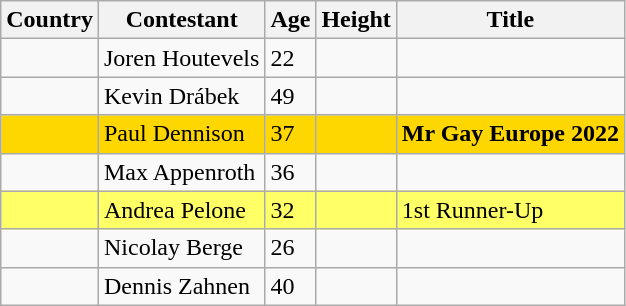<table class="sortable wikitable">
<tr>
<th>Country</th>
<th>Contestant</th>
<th>Age</th>
<th>Height</th>
<th>Title</th>
</tr>
<tr>
<td><strong></strong></td>
<td>Joren Houtevels</td>
<td>22</td>
<td></td>
<td></td>
</tr>
<tr>
<td><strong></strong></td>
<td>Kevin Drábek</td>
<td>49</td>
<td></td>
<td></td>
</tr>
<tr style="background:gold">
<td><strong></strong></td>
<td>Paul Dennison</td>
<td>37</td>
<td></td>
<td><strong>Mr Gay Europe 2022</strong></td>
</tr>
<tr>
<td><strong></strong></td>
<td>Max Appenroth</td>
<td>36</td>
<td></td>
<td></td>
</tr>
<tr style="background:#FFFF66">
<td><strong></strong></td>
<td>Andrea Pelone</td>
<td>32</td>
<td></td>
<td>1st Runner-Up</td>
</tr>
<tr>
<td><strong></strong></td>
<td>Nicolay Berge</td>
<td>26</td>
<td></td>
<td></td>
</tr>
<tr>
<td><strong></strong></td>
<td>Dennis Zahnen</td>
<td>40</td>
<td></td>
<td></td>
</tr>
</table>
